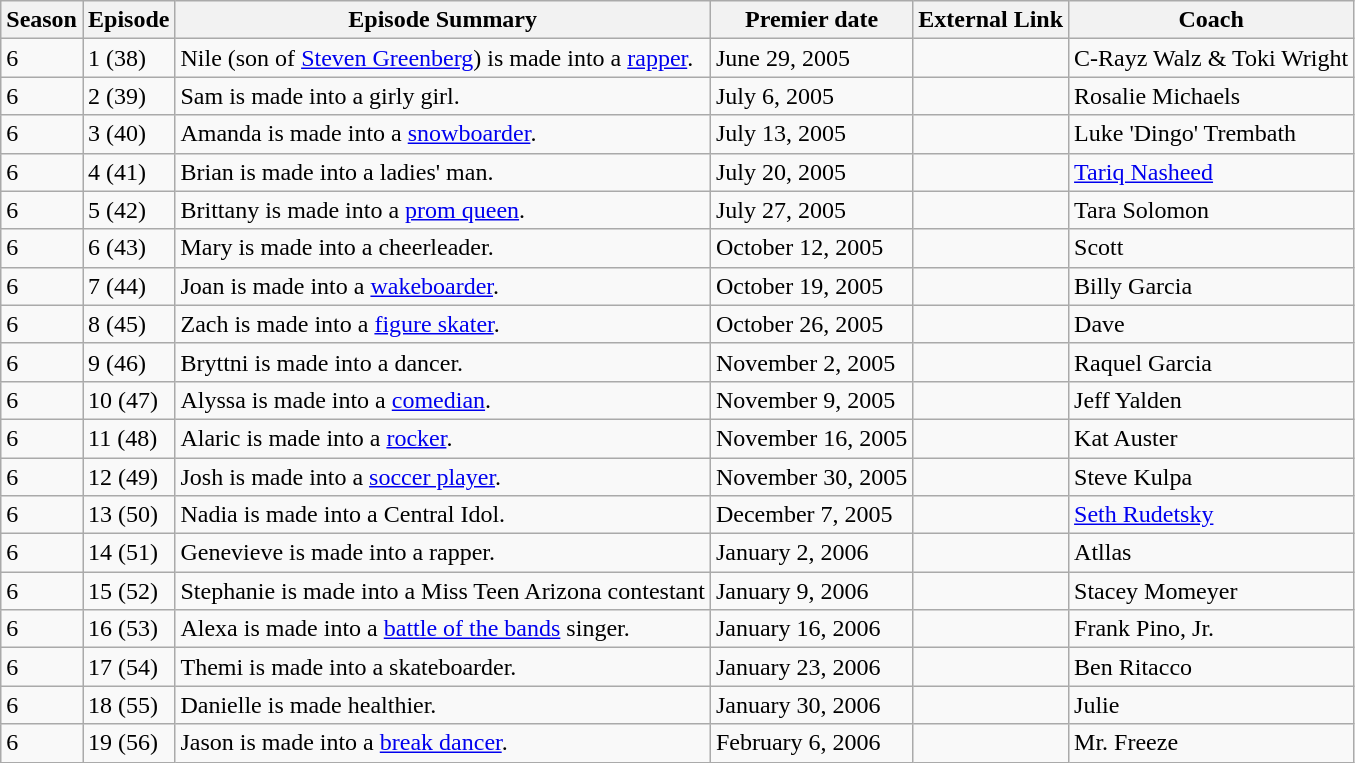<table class="wikitable">
<tr>
<th>Season</th>
<th>Episode</th>
<th>Episode Summary</th>
<th>Premier date</th>
<th>External Link</th>
<th>Coach</th>
</tr>
<tr>
<td>6</td>
<td>1 (38)</td>
<td>Nile (son of <a href='#'>Steven Greenberg</a>) is made into a <a href='#'>rapper</a>.</td>
<td>June 29, 2005</td>
<td></td>
<td>C-Rayz Walz & Toki Wright</td>
</tr>
<tr>
<td>6</td>
<td>2 (39)</td>
<td>Sam is made into a girly girl.</td>
<td>July 6, 2005</td>
<td></td>
<td>Rosalie Michaels</td>
</tr>
<tr>
<td>6</td>
<td>3 (40)</td>
<td>Amanda is made into a <a href='#'>snowboarder</a>.</td>
<td>July 13, 2005</td>
<td></td>
<td>Luke 'Dingo' Trembath</td>
</tr>
<tr>
<td>6</td>
<td>4 (41)</td>
<td>Brian is made into a ladies' man.</td>
<td>July 20, 2005</td>
<td></td>
<td><a href='#'>Tariq Nasheed</a></td>
</tr>
<tr>
<td>6</td>
<td>5 (42)</td>
<td>Brittany is made into a <a href='#'>prom queen</a>.</td>
<td>July 27, 2005</td>
<td></td>
<td>Tara Solomon</td>
</tr>
<tr>
<td>6</td>
<td>6 (43)</td>
<td>Mary is made into a cheerleader.</td>
<td>October 12, 2005</td>
<td></td>
<td>Scott</td>
</tr>
<tr>
<td>6</td>
<td>7 (44)</td>
<td>Joan is made into a <a href='#'>wakeboarder</a>.</td>
<td>October 19, 2005</td>
<td></td>
<td>Billy Garcia</td>
</tr>
<tr>
<td>6</td>
<td>8 (45)</td>
<td>Zach is made into a <a href='#'>figure skater</a>.</td>
<td>October 26, 2005</td>
<td></td>
<td>Dave</td>
</tr>
<tr>
<td>6</td>
<td>9 (46)</td>
<td>Bryttni is made into a dancer.</td>
<td>November 2, 2005</td>
<td></td>
<td>Raquel Garcia</td>
</tr>
<tr>
<td>6</td>
<td>10 (47)</td>
<td>Alyssa is made into a <a href='#'>comedian</a>.</td>
<td>November 9, 2005</td>
<td></td>
<td>Jeff Yalden</td>
</tr>
<tr>
<td>6</td>
<td>11 (48)</td>
<td>Alaric is made into a <a href='#'>rocker</a>.</td>
<td>November 16, 2005</td>
<td></td>
<td>Kat Auster</td>
</tr>
<tr>
<td>6</td>
<td>12 (49)</td>
<td>Josh is made into a <a href='#'>soccer player</a>.</td>
<td>November 30, 2005</td>
<td></td>
<td>Steve Kulpa</td>
</tr>
<tr>
<td>6</td>
<td>13 (50)</td>
<td>Nadia is made into a Central Idol.</td>
<td>December 7, 2005</td>
<td></td>
<td><a href='#'>Seth Rudetsky</a></td>
</tr>
<tr>
<td>6</td>
<td>14 (51)</td>
<td>Genevieve is made into a rapper.</td>
<td>January 2, 2006</td>
<td></td>
<td>Atllas</td>
</tr>
<tr>
<td>6</td>
<td>15 (52)</td>
<td>Stephanie is made into a Miss Teen Arizona contestant</td>
<td>January 9, 2006</td>
<td></td>
<td>Stacey Momeyer</td>
</tr>
<tr>
<td>6</td>
<td>16 (53)</td>
<td>Alexa is made into a <a href='#'>battle of the bands</a> singer.</td>
<td>January 16, 2006</td>
<td></td>
<td>Frank Pino, Jr.</td>
</tr>
<tr>
<td>6</td>
<td>17 (54)</td>
<td>Themi is made into a skateboarder.</td>
<td>January 23, 2006</td>
<td></td>
<td>Ben Ritacco</td>
</tr>
<tr>
<td>6</td>
<td>18 (55)</td>
<td>Danielle is made healthier.</td>
<td>January 30, 2006</td>
<td></td>
<td>Julie</td>
</tr>
<tr>
<td>6</td>
<td>19 (56)</td>
<td>Jason is made into a <a href='#'>break dancer</a>.</td>
<td>February 6, 2006</td>
<td></td>
<td>Mr. Freeze</td>
</tr>
</table>
